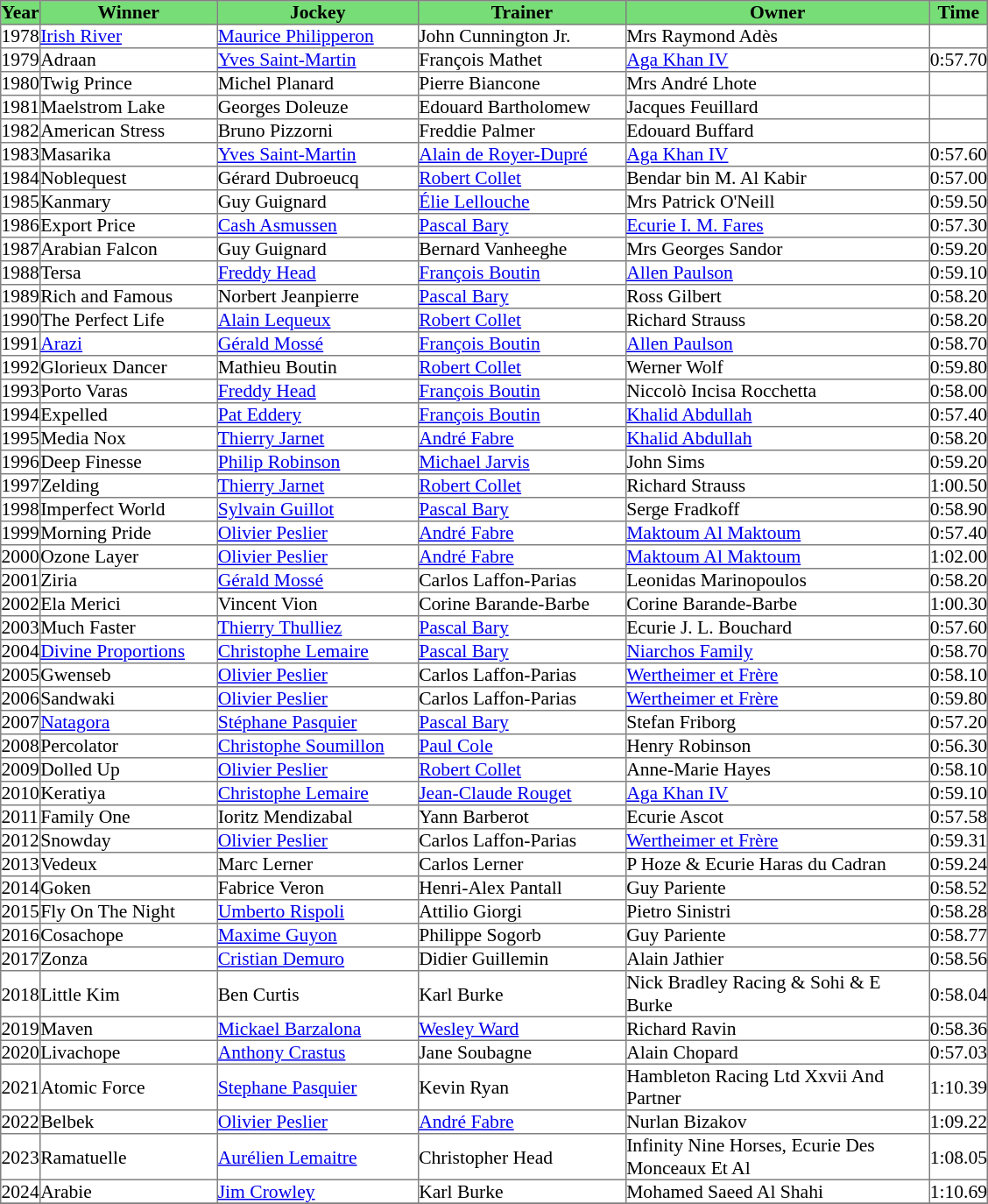<table class = "sortable" | border="1" cellpadding="0" style="border-collapse: collapse; font-size:90%">
<tr bgcolor="#77dd77" align="center">
<th>Year</th>
<th>Winner</th>
<th>Jockey</th>
<th>Trainer</th>
<th>Owner</th>
<th>Time</th>
</tr>
<tr>
<td>1978</td>
<td width=134px><a href='#'>Irish River</a></td>
<td width=152px><a href='#'>Maurice Philipperon</a></td>
<td width=157px>John Cunnington Jr.</td>
<td width=230px>Mrs Raymond Adès</td>
<td></td>
</tr>
<tr>
<td>1979</td>
<td>Adraan</td>
<td><a href='#'>Yves Saint-Martin</a></td>
<td>François Mathet</td>
<td><a href='#'>Aga Khan IV</a></td>
<td>0:57.70</td>
</tr>
<tr>
<td>1980</td>
<td>Twig Prince</td>
<td>Michel Planard</td>
<td>Pierre Biancone</td>
<td>Mrs André Lhote</td>
<td></td>
</tr>
<tr>
<td>1981</td>
<td>Maelstrom Lake</td>
<td>Georges Doleuze</td>
<td>Edouard Bartholomew</td>
<td>Jacques Feuillard</td>
<td></td>
</tr>
<tr>
<td>1982</td>
<td>American Stress</td>
<td>Bruno Pizzorni</td>
<td>Freddie Palmer</td>
<td>Edouard Buffard</td>
<td></td>
</tr>
<tr>
<td>1983</td>
<td>Masarika</td>
<td><a href='#'>Yves Saint-Martin</a></td>
<td><a href='#'>Alain de Royer-Dupré</a></td>
<td><a href='#'>Aga Khan IV</a></td>
<td>0:57.60</td>
</tr>
<tr>
<td>1984</td>
<td>Noblequest</td>
<td>Gérard Dubroeucq</td>
<td><a href='#'>Robert Collet</a></td>
<td>Bendar bin M. Al Kabir </td>
<td>0:57.00</td>
</tr>
<tr>
<td>1985</td>
<td>Kanmary</td>
<td>Guy Guignard</td>
<td><a href='#'>Élie Lellouche</a></td>
<td>Mrs Patrick O'Neill</td>
<td>0:59.50</td>
</tr>
<tr>
<td>1986</td>
<td>Export Price</td>
<td><a href='#'>Cash Asmussen</a></td>
<td><a href='#'>Pascal Bary</a></td>
<td><a href='#'>Ecurie I. M. Fares</a></td>
<td>0:57.30</td>
</tr>
<tr>
<td>1987</td>
<td>Arabian Falcon</td>
<td>Guy Guignard</td>
<td>Bernard Vanheeghe</td>
<td>Mrs Georges Sandor</td>
<td>0:59.20</td>
</tr>
<tr>
<td>1988</td>
<td>Tersa</td>
<td><a href='#'>Freddy Head</a></td>
<td><a href='#'>François Boutin</a></td>
<td><a href='#'>Allen Paulson</a></td>
<td>0:59.10</td>
</tr>
<tr>
<td>1989</td>
<td>Rich and Famous</td>
<td>Norbert Jeanpierre</td>
<td><a href='#'>Pascal Bary</a></td>
<td>Ross Gilbert</td>
<td>0:58.20</td>
</tr>
<tr>
<td>1990</td>
<td>The Perfect Life</td>
<td><a href='#'>Alain Lequeux</a></td>
<td><a href='#'>Robert Collet</a></td>
<td>Richard Strauss</td>
<td>0:58.20</td>
</tr>
<tr>
<td>1991</td>
<td><a href='#'>Arazi</a></td>
<td><a href='#'>Gérald Mossé</a></td>
<td><a href='#'>François Boutin</a></td>
<td><a href='#'>Allen Paulson</a></td>
<td>0:58.70</td>
</tr>
<tr>
<td>1992</td>
<td>Glorieux Dancer</td>
<td>Mathieu Boutin</td>
<td><a href='#'>Robert Collet</a></td>
<td>Werner Wolf</td>
<td>0:59.80</td>
</tr>
<tr>
<td>1993</td>
<td>Porto Varas</td>
<td><a href='#'>Freddy Head</a></td>
<td><a href='#'>François Boutin</a></td>
<td>Niccolò Incisa Rocchetta </td>
<td>0:58.00</td>
</tr>
<tr>
<td>1994</td>
<td>Expelled</td>
<td><a href='#'>Pat Eddery</a></td>
<td><a href='#'>François Boutin</a></td>
<td><a href='#'>Khalid Abdullah</a></td>
<td>0:57.40</td>
</tr>
<tr>
<td>1995</td>
<td>Media Nox</td>
<td><a href='#'>Thierry Jarnet</a></td>
<td><a href='#'>André Fabre</a></td>
<td><a href='#'>Khalid Abdullah</a></td>
<td>0:58.20</td>
</tr>
<tr>
<td>1996</td>
<td>Deep Finesse</td>
<td><a href='#'>Philip Robinson</a></td>
<td><a href='#'>Michael Jarvis</a></td>
<td>John Sims</td>
<td>0:59.20</td>
</tr>
<tr>
<td>1997</td>
<td>Zelding</td>
<td><a href='#'>Thierry Jarnet</a></td>
<td><a href='#'>Robert Collet</a></td>
<td>Richard Strauss</td>
<td>1:00.50</td>
</tr>
<tr>
<td>1998</td>
<td>Imperfect World</td>
<td><a href='#'>Sylvain Guillot</a></td>
<td><a href='#'>Pascal Bary</a></td>
<td>Serge Fradkoff</td>
<td>0:58.90</td>
</tr>
<tr>
<td>1999</td>
<td>Morning Pride</td>
<td><a href='#'>Olivier Peslier</a></td>
<td><a href='#'>André Fabre</a></td>
<td><a href='#'>Maktoum Al Maktoum</a></td>
<td>0:57.40</td>
</tr>
<tr>
<td>2000</td>
<td>Ozone Layer</td>
<td><a href='#'>Olivier Peslier</a></td>
<td><a href='#'>André Fabre</a></td>
<td><a href='#'>Maktoum Al Maktoum</a></td>
<td>1:02.00</td>
</tr>
<tr>
<td>2001</td>
<td>Ziria</td>
<td><a href='#'>Gérald Mossé</a></td>
<td>Carlos Laffon-Parias</td>
<td>Leonidas Marinopoulos</td>
<td>0:58.20</td>
</tr>
<tr>
<td>2002</td>
<td>Ela Merici</td>
<td>Vincent Vion</td>
<td>Corine Barande-Barbe</td>
<td>Corine Barande-Barbe</td>
<td>1:00.30</td>
</tr>
<tr>
<td>2003</td>
<td>Much Faster</td>
<td><a href='#'>Thierry Thulliez</a></td>
<td><a href='#'>Pascal Bary</a></td>
<td>Ecurie J. L. Bouchard</td>
<td>0:57.60</td>
</tr>
<tr>
<td>2004</td>
<td><a href='#'>Divine Proportions</a></td>
<td><a href='#'>Christophe Lemaire</a></td>
<td><a href='#'>Pascal Bary</a></td>
<td><a href='#'>Niarchos Family</a></td>
<td>0:58.70</td>
</tr>
<tr>
<td>2005</td>
<td>Gwenseb</td>
<td><a href='#'>Olivier Peslier</a></td>
<td>Carlos Laffon-Parias</td>
<td><a href='#'>Wertheimer et Frère</a></td>
<td>0:58.10</td>
</tr>
<tr>
<td>2006</td>
<td>Sandwaki</td>
<td><a href='#'>Olivier Peslier</a></td>
<td>Carlos Laffon-Parias</td>
<td><a href='#'>Wertheimer et Frère</a></td>
<td>0:59.80</td>
</tr>
<tr>
<td>2007</td>
<td><a href='#'>Natagora</a></td>
<td><a href='#'>Stéphane Pasquier</a></td>
<td><a href='#'>Pascal Bary</a></td>
<td>Stefan Friborg</td>
<td>0:57.20</td>
</tr>
<tr>
<td>2008</td>
<td>Percolator</td>
<td><a href='#'>Christophe Soumillon</a></td>
<td><a href='#'>Paul Cole</a></td>
<td>Henry Robinson</td>
<td>0:56.30</td>
</tr>
<tr>
<td>2009</td>
<td>Dolled Up</td>
<td><a href='#'>Olivier Peslier</a></td>
<td><a href='#'>Robert Collet</a></td>
<td>Anne-Marie Hayes</td>
<td>0:58.10</td>
</tr>
<tr>
<td>2010</td>
<td>Keratiya</td>
<td><a href='#'>Christophe Lemaire</a></td>
<td><a href='#'>Jean-Claude Rouget</a></td>
<td><a href='#'>Aga Khan IV</a></td>
<td>0:59.10</td>
</tr>
<tr>
<td>2011</td>
<td>Family One</td>
<td>Ioritz Mendizabal</td>
<td>Yann Barberot</td>
<td>Ecurie Ascot</td>
<td>0:57.58</td>
</tr>
<tr>
<td>2012</td>
<td>Snowday</td>
<td><a href='#'>Olivier Peslier</a></td>
<td>Carlos Laffon-Parias</td>
<td><a href='#'>Wertheimer et Frère</a></td>
<td>0:59.31</td>
</tr>
<tr>
<td>2013</td>
<td>Vedeux</td>
<td>Marc Lerner</td>
<td>Carlos Lerner</td>
<td>P Hoze & Ecurie Haras du Cadran</td>
<td>0:59.24</td>
</tr>
<tr>
<td>2014</td>
<td>Goken</td>
<td>Fabrice Veron</td>
<td>Henri-Alex Pantall</td>
<td>Guy Pariente</td>
<td>0:58.52</td>
</tr>
<tr>
<td>2015</td>
<td>Fly On The Night</td>
<td><a href='#'>Umberto Rispoli</a></td>
<td>Attilio Giorgi</td>
<td>Pietro Sinistri</td>
<td>0:58.28</td>
</tr>
<tr>
<td>2016</td>
<td>Cosachope</td>
<td><a href='#'>Maxime Guyon</a></td>
<td>Philippe Sogorb</td>
<td>Guy Pariente</td>
<td>0:58.77</td>
</tr>
<tr>
<td>2017</td>
<td>Zonza</td>
<td><a href='#'>Cristian Demuro</a></td>
<td>Didier Guillemin</td>
<td>Alain Jathier</td>
<td>0:58.56</td>
</tr>
<tr>
<td>2018</td>
<td>Little Kim</td>
<td>Ben Curtis</td>
<td>Karl Burke</td>
<td>Nick Bradley Racing & Sohi & E Burke</td>
<td>0:58.04</td>
</tr>
<tr>
<td>2019</td>
<td>Maven</td>
<td><a href='#'>Mickael Barzalona</a></td>
<td><a href='#'>Wesley Ward</a></td>
<td>Richard Ravin</td>
<td>0:58.36</td>
</tr>
<tr>
<td>2020</td>
<td>Livachope </td>
<td><a href='#'>Anthony Crastus</a></td>
<td>Jane Soubagne</td>
<td>Alain Chopard</td>
<td>0:57.03</td>
</tr>
<tr>
<td>2021</td>
<td>Atomic Force </td>
<td><a href='#'>Stephane Pasquier</a></td>
<td>Kevin Ryan</td>
<td>Hambleton Racing Ltd Xxvii And Partner</td>
<td>1:10.39</td>
</tr>
<tr>
<td>2022</td>
<td>Belbek </td>
<td><a href='#'>Olivier Peslier</a></td>
<td><a href='#'>André Fabre</a></td>
<td>Nurlan Bizakov</td>
<td>1:09.22</td>
</tr>
<tr>
<td>2023</td>
<td>Ramatuelle</td>
<td><a href='#'>Aurélien Lemaitre</a></td>
<td>Christopher Head</td>
<td>Infinity Nine Horses, Ecurie Des Monceaux Et Al</td>
<td>1:08.05</td>
</tr>
<tr>
<td>2024</td>
<td>Arabie</td>
<td><a href='#'>Jim Crowley</a></td>
<td>Karl Burke</td>
<td>Mohamed Saeed Al Shahi</td>
<td>1:10.69</td>
</tr>
<tr>
</tr>
</table>
